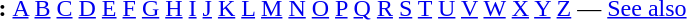<table id="toc" border="0">
<tr>
<th>:</th>
<td><a href='#'>A</a> <a href='#'>B</a> <a href='#'>C</a> <a href='#'>D</a> <a href='#'>E</a> <a href='#'>F</a> <a href='#'>G</a> <a href='#'>H</a> <a href='#'>I</a> <a href='#'>J</a> <a href='#'>K</a> <a href='#'>L</a> <a href='#'>M</a> <a href='#'>N</a> <a href='#'>O</a> <a href='#'>P</a> <a href='#'>Q</a> <a href='#'>R</a> <a href='#'>S</a> <a href='#'>T</a> <a href='#'>U</a> <a href='#'>V</a> <a href='#'>W</a> <a href='#'>X</a> <a href='#'>Y</a>  <a href='#'>Z</a> — <a href='#'>See also</a></td>
</tr>
</table>
